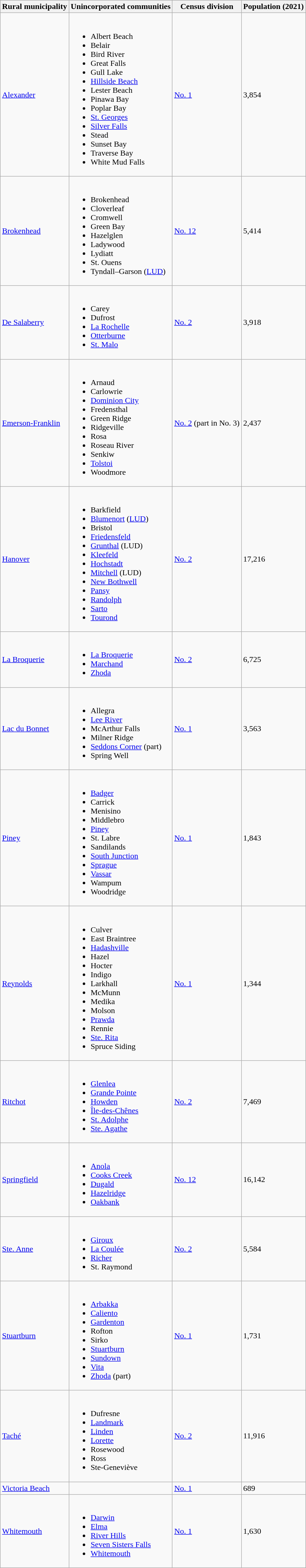<table class="wikitable sortable">
<tr>
<th>Rural municipality</th>
<th class="unsortable">Unincorporated communities</th>
<th>Census division</th>
<th>Population (2021)</th>
</tr>
<tr>
<td><a href='#'>Alexander</a></td>
<td><br><ul><li>Albert Beach</li><li>Belair</li><li>Bird River</li><li>Great Falls</li><li>Gull Lake</li><li><a href='#'>Hillside Beach</a></li><li>Lester Beach</li><li>Pinawa Bay</li><li>Poplar Bay</li><li><a href='#'>St. Georges</a></li><li><a href='#'>Silver Falls</a></li><li>Stead</li><li>Sunset Bay</li><li>Traverse Bay</li><li>White Mud Falls</li></ul></td>
<td><a href='#'>No. 1</a></td>
<td>3,854</td>
</tr>
<tr>
<td><a href='#'>Brokenhead</a></td>
<td><br><ul><li>Brokenhead</li><li>Cloverleaf</li><li>Cromwell</li><li>Green Bay</li><li>Hazelglen</li><li>Ladywood</li><li>Lydiatt</li><li>St. Ouens</li><li>Tyndall–Garson (<a href='#'>LUD</a>)</li></ul></td>
<td><a href='#'>No. 12</a></td>
<td>5,414</td>
</tr>
<tr>
<td><a href='#'>De Salaberry</a></td>
<td><br><ul><li>Carey</li><li>Dufrost</li><li><a href='#'>La Rochelle</a></li><li><a href='#'>Otterburne</a></li><li><a href='#'>St. Malo</a></li></ul></td>
<td><a href='#'>No. 2</a></td>
<td>3,918</td>
</tr>
<tr>
<td><a href='#'>Emerson-Franklin</a></td>
<td><br><ul><li>Arnaud</li><li>Carlowrie</li><li><a href='#'>Dominion City</a></li><li>Fredensthal</li><li>Green Ridge</li><li>Ridgeville</li><li>Rosa</li><li>Roseau River</li><li>Senkiw</li><li><a href='#'>Tolstoi</a></li><li>Woodmore</li></ul></td>
<td><a href='#'>No. 2</a> (part in No. 3)</td>
<td>2,437</td>
</tr>
<tr>
<td><a href='#'>Hanover</a></td>
<td><br><ul><li>Barkfield</li><li><a href='#'>Blumenort</a> (<a href='#'>LUD</a>)</li><li>Bristol</li><li><a href='#'>Friedensfeld</a></li><li><a href='#'>Grunthal</a> (LUD)</li><li><a href='#'>Kleefeld</a></li><li><a href='#'>Hochstadt</a></li><li><a href='#'>Mitchell</a> (LUD)</li><li><a href='#'>New Bothwell</a></li><li><a href='#'>Pansy</a></li><li><a href='#'>Randolph</a></li><li><a href='#'>Sarto</a></li><li><a href='#'>Tourond</a></li></ul></td>
<td><a href='#'>No. 2</a></td>
<td>17,216</td>
</tr>
<tr>
<td><a href='#'>La Broquerie</a></td>
<td><br><ul><li><a href='#'>La Broquerie</a></li><li><a href='#'>Marchand</a></li><li><a href='#'>Zhoda</a></li></ul></td>
<td><a href='#'>No. 2</a></td>
<td>6,725</td>
</tr>
<tr>
<td><a href='#'>Lac du Bonnet</a></td>
<td><br><ul><li>Allegra</li><li><a href='#'>Lee River</a></li><li>McArthur Falls</li><li>Milner Ridge</li><li><a href='#'>Seddons Corner</a> (part)</li><li>Spring Well</li></ul></td>
<td><a href='#'>No. 1</a></td>
<td>3,563</td>
</tr>
<tr>
<td><a href='#'>Piney</a></td>
<td><br><ul><li><a href='#'>Badger</a></li><li>Carrick</li><li>Menisino</li><li>Middlebro</li><li><a href='#'>Piney</a></li><li>St. Labre</li><li>Sandilands</li><li><a href='#'>South Junction</a></li><li><a href='#'>Sprague</a></li><li><a href='#'>Vassar</a></li><li>Wampum</li><li>Woodridge</li></ul></td>
<td><a href='#'>No. 1</a></td>
<td>1,843</td>
</tr>
<tr>
<td><a href='#'>Reynolds</a></td>
<td><br><ul><li>Culver</li><li>East Braintree</li><li><a href='#'>Hadashville</a></li><li>Hazel</li><li>Hocter</li><li>Indigo</li><li>Larkhall</li><li>McMunn</li><li>Medika</li><li>Molson</li><li><a href='#'>Prawda</a></li><li>Rennie</li><li><a href='#'>Ste. Rita</a></li><li>Spruce Siding</li></ul></td>
<td><a href='#'>No. 1</a></td>
<td>1,344</td>
</tr>
<tr>
<td><a href='#'>Ritchot</a></td>
<td><br><ul><li><a href='#'>Glenlea</a></li><li><a href='#'>Grande Pointe</a></li><li><a href='#'>Howden</a></li><li><a href='#'>Île-des-Chênes</a></li><li><a href='#'>St. Adolphe</a></li><li><a href='#'>Ste. Agathe</a></li></ul></td>
<td><a href='#'>No. 2</a></td>
<td>7,469</td>
</tr>
<tr>
<td><a href='#'>Springfield</a></td>
<td><br><ul><li><a href='#'>Anola</a></li><li><a href='#'>Cooks Creek</a></li><li><a href='#'>Dugald</a></li><li><a href='#'>Hazelridge</a></li><li><a href='#'>Oakbank</a></li></ul></td>
<td><a href='#'>No. 12</a></td>
<td>16,142</td>
</tr>
<tr>
<td><a href='#'>Ste. Anne</a></td>
<td><br><ul><li><a href='#'>Giroux</a></li><li><a href='#'>La Coulée</a></li><li><a href='#'>Richer</a></li><li>St. Raymond</li></ul></td>
<td><a href='#'>No. 2</a></td>
<td>5,584</td>
</tr>
<tr>
<td><a href='#'>Stuartburn</a></td>
<td><br><ul><li><a href='#'>Arbakka</a></li><li><a href='#'>Caliento</a></li><li><a href='#'>Gardenton</a></li><li>Rofton</li><li>Sirko</li><li><a href='#'>Stuartburn</a></li><li><a href='#'>Sundown</a></li><li><a href='#'>Vita</a></li><li><a href='#'>Zhoda</a> (part)</li></ul></td>
<td><a href='#'>No. 1</a></td>
<td>1,731</td>
</tr>
<tr>
<td><a href='#'>Taché</a></td>
<td><br><ul><li>Dufresne</li><li><a href='#'>Landmark</a></li><li><a href='#'>Linden</a></li><li><a href='#'>Lorette</a></li><li>Rosewood</li><li>Ross</li><li>Ste-Geneviève</li></ul></td>
<td><a href='#'>No. 2</a></td>
<td>11,916</td>
</tr>
<tr>
<td><a href='#'>Victoria Beach</a></td>
<td></td>
<td><a href='#'>No. 1</a></td>
<td>689</td>
</tr>
<tr>
<td><a href='#'>Whitemouth</a></td>
<td><br><ul><li><a href='#'>Darwin</a></li><li><a href='#'>Elma</a></li><li><a href='#'>River Hills</a></li><li><a href='#'>Seven Sisters Falls</a></li><li><a href='#'>Whitemouth</a></li></ul></td>
<td><a href='#'>No. 1</a></td>
<td>1,630</td>
</tr>
</table>
